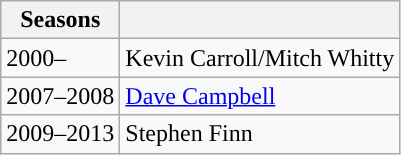<table class="wikitable">
<tr>
<th Align=Left>Seasons</th>
<th Align=Left></th>
</tr>
<tr>
<td>2000–</td>
<td> Kevin Carroll/Mitch Whitty</td>
</tr>
<tr>
<td>2007–2008</td>
<td> <a href='#'>Dave Campbell</a></td>
</tr>
<tr>
<td>2009–2013</td>
<td> Stephen Finn</td>
</tr>
</table>
